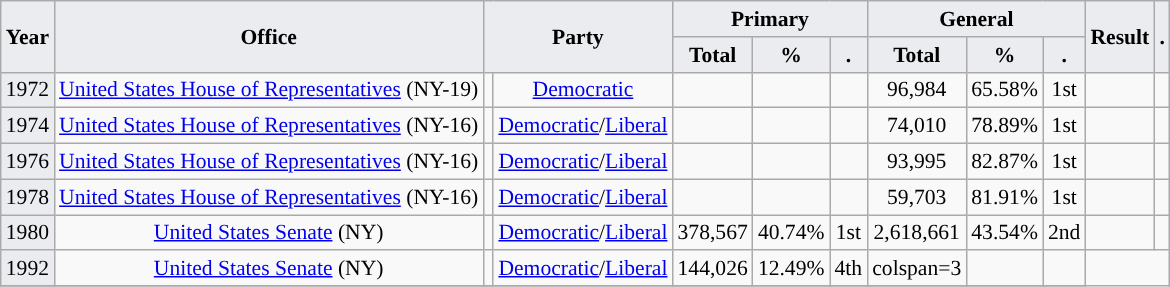<table class="wikitable" style="font-size:90%; text-align:center;">
<tr>
<th style="background-color:#EAECF0;" rowspan=2>Year</th>
<th style="background-color:#EAECF0;" rowspan=2>Office</th>
<th style="background-color:#EAECF0;" colspan=2 rowspan=2>Party</th>
<th style="background-color:#EAECF0;" colspan=3>Primary</th>
<th style="background-color:#EAECF0;" colspan=3>General</th>
<th style="background-color:#EAECF0;" rowspan=2>Result</th>
<th style="background-color:#EAECF0;" rowspan=2>.</th>
</tr>
<tr>
<th style="background-color:#EAECF0;">Total</th>
<th style="background-color:#EAECF0;">%</th>
<th style="background-color:#EAECF0;">.</th>
<th style="background-color:#EAECF0;">Total</th>
<th style="background-color:#EAECF0;">%</th>
<th style="background-color:#EAECF0;">.</th>
</tr>
<tr>
<td style="background-color:#EAECF0;">1972</td>
<td><a href='#'>United States House of Representatives</a> (NY-19)</td>
<td style="background-color:"></td>
<td><a href='#'>Democratic</a></td>
<td></td>
<td></td>
<td></td>
<td>96,984</td>
<td>65.58%</td>
<td>1st</td>
<td></td>
<td></td>
</tr>
<tr>
<td style="background-color:#EAECF0;">1974</td>
<td><a href='#'>United States House of Representatives</a> (NY-16)</td>
<td style="background-color:"></td>
<td><a href='#'>Democratic</a>/<a href='#'>Liberal</a></td>
<td></td>
<td></td>
<td></td>
<td>74,010</td>
<td>78.89%</td>
<td>1st</td>
<td></td>
<td></td>
</tr>
<tr>
<td style="background-color:#EAECF0;">1976</td>
<td><a href='#'>United States House of Representatives</a> (NY-16)</td>
<td style="background-color:"></td>
<td><a href='#'>Democratic</a>/<a href='#'>Liberal</a></td>
<td></td>
<td></td>
<td></td>
<td>93,995</td>
<td>82.87%</td>
<td>1st</td>
<td></td>
<td></td>
</tr>
<tr>
<td style="background-color:#EAECF0;">1978</td>
<td><a href='#'>United States House of Representatives</a> (NY-16)</td>
<td style="background-color:"></td>
<td><a href='#'>Democratic</a>/<a href='#'>Liberal</a></td>
<td></td>
<td></td>
<td></td>
<td>59,703</td>
<td>81.91%</td>
<td>1st</td>
<td></td>
<td></td>
</tr>
<tr>
<td style="background-color:#EAECF0;">1980</td>
<td><a href='#'>United States Senate</a> (NY)</td>
<td style="background-color:"></td>
<td><a href='#'>Democratic</a>/<a href='#'>Liberal</a></td>
<td>378,567</td>
<td>40.74%</td>
<td>1st</td>
<td>2,618,661</td>
<td>43.54%</td>
<td>2nd</td>
<td></td>
<td></td>
</tr>
<tr>
<td style="background-color:#EAECF0;">1992</td>
<td><a href='#'>United States Senate</a> (NY)</td>
<td style="background-color:"></td>
<td><a href='#'>Democratic</a>/<a href='#'>Liberal</a></td>
<td>144,026</td>
<td>12.49%</td>
<td>4th</td>
<td>colspan=3 </td>
<td></td>
<td></td>
</tr>
<tr>
</tr>
</table>
